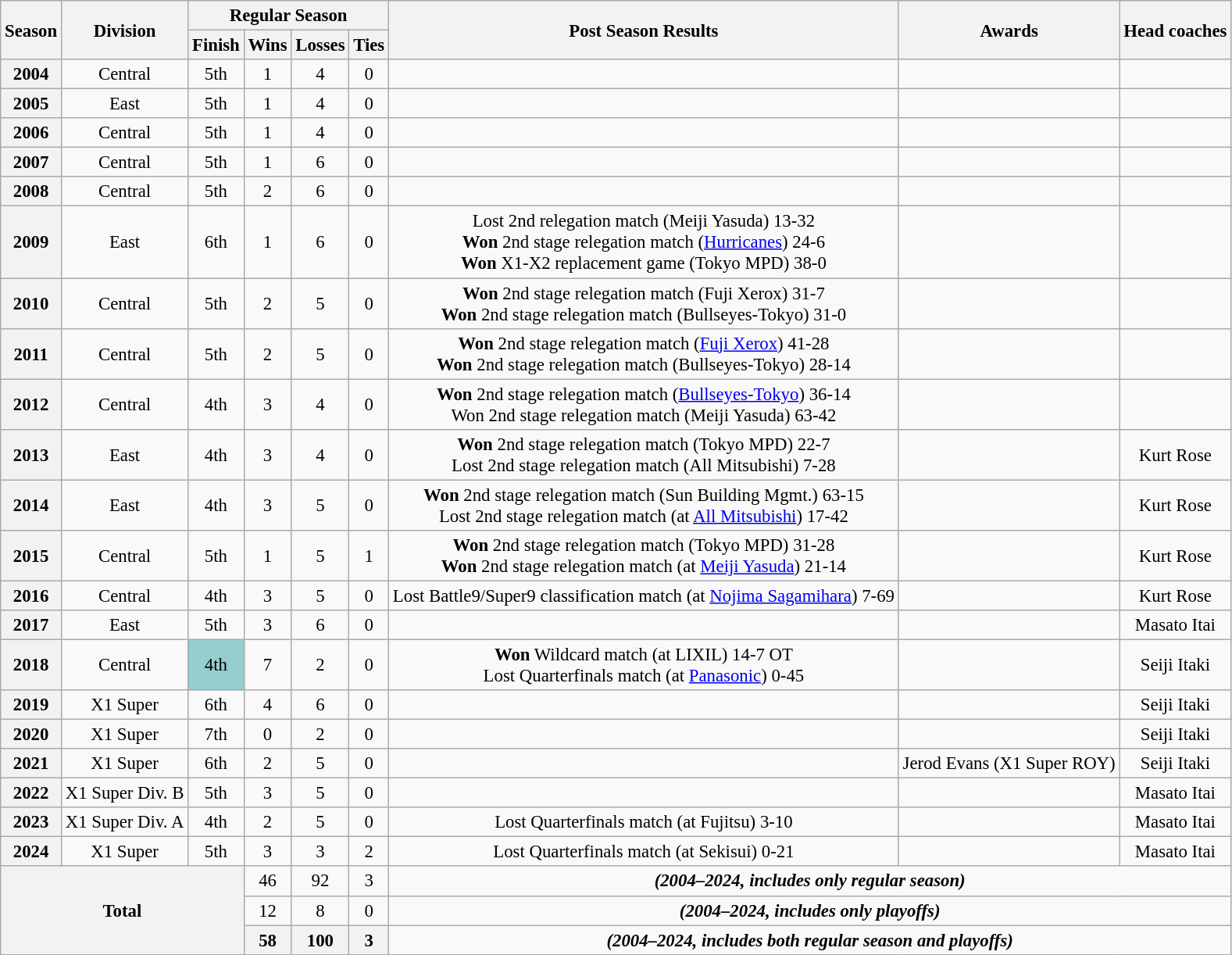<table class="wikitable" style="text-align:center; font-size:95%">
<tr>
<th rowspan="2">Season</th>
<th rowspan="2">Division</th>
<th colspan="4">Regular Season</th>
<th rowspan="2">Post Season Results</th>
<th rowspan="2">Awards</th>
<th rowspan="2">Head coaches</th>
</tr>
<tr>
<th>Finish</th>
<th>Wins</th>
<th>Losses</th>
<th>Ties</th>
</tr>
<tr>
<th align="center">2004</th>
<td align="center">Central</td>
<td align="center" bgcolor="">5th</td>
<td align="center">1</td>
<td align="center">4</td>
<td align="center">0</td>
<td></td>
<td></td>
<td></td>
</tr>
<tr>
<th align="center">2005</th>
<td align="center">East</td>
<td align="center" bgcolor="">5th</td>
<td align="center">1</td>
<td align="center">4</td>
<td align="center">0</td>
<td></td>
<td></td>
<td></td>
</tr>
<tr>
<th align="center">2006</th>
<td align="center">Central</td>
<td align="center" bgcolor="">5th</td>
<td align="center">1</td>
<td align="center">4</td>
<td align="center">0</td>
<td></td>
<td></td>
<td></td>
</tr>
<tr>
<th align="center">2007</th>
<td align="center">Central</td>
<td align="center" bgcolor="">5th</td>
<td align="center">1</td>
<td align="center">6</td>
<td align="center">0</td>
<td></td>
<td></td>
<td></td>
</tr>
<tr>
<th align="center">2008</th>
<td align="center">Central</td>
<td align="center" bgcolor="">5th</td>
<td align="center">2</td>
<td align="center">6</td>
<td align="center">0</td>
<td></td>
<td></td>
<td></td>
</tr>
<tr>
<th align="center">2009</th>
<td align="center">East</td>
<td align="center" bgcolor="">6th</td>
<td align="center">1</td>
<td align="center">6</td>
<td align="center">0</td>
<td>Lost 2nd relegation match (Meiji Yasuda) 13-32<br><strong>Won</strong> 2nd stage relegation match (<a href='#'>Hurricanes</a>) 24-6<br><strong>Won</strong> X1-X2 replacement game (Tokyo MPD) 38-0</td>
<td></td>
<td></td>
</tr>
<tr>
<th align="center">2010</th>
<td align="center">Central</td>
<td align="center" bgcolor="">5th</td>
<td align="center">2</td>
<td align="center">5</td>
<td align="center">0</td>
<td><strong>Won</strong> 2nd stage relegation match (Fuji Xerox) 31-7<br><strong>Won</strong> 2nd stage relegation match (Bullseyes-Tokyo) 31-0</td>
<td></td>
<td></td>
</tr>
<tr>
<th align="center">2011</th>
<td align="center">Central</td>
<td align="center" bgcolor="">5th</td>
<td align="center">2</td>
<td align="center">5</td>
<td align="center">0</td>
<td><strong>Won</strong> 2nd stage relegation match (<a href='#'>Fuji Xerox</a>) 41-28<br><strong>Won</strong> 2nd stage relegation match (Bullseyes-Tokyo) 28-14</td>
<td></td>
<td></td>
</tr>
<tr>
<th align="center">2012</th>
<td align="center">Central</td>
<td align="center" bgcolor="">4th</td>
<td align="center">3</td>
<td align="center">4</td>
<td align="center">0</td>
<td><strong>Won</strong> 2nd stage relegation match (<a href='#'>Bullseyes-Tokyo</a>) 36-14<br>Won 2nd stage relegation match (Meiji Yasuda) 63-42</td>
<td></td>
<td></td>
</tr>
<tr>
<th align="center">2013</th>
<td align="center">East</td>
<td align="center" bgcolor="">4th</td>
<td align="center">3</td>
<td align="center">4</td>
<td align="center">0</td>
<td><strong>Won</strong> 2nd stage relegation match (Tokyo MPD) 22-7<br>Lost 2nd stage relegation match (All Mitsubishi) 7-28</td>
<td></td>
<td>Kurt Rose</td>
</tr>
<tr>
<th align="center">2014</th>
<td align="center">East</td>
<td align="center" bgcolor="">4th</td>
<td align="center">3</td>
<td align="center">5</td>
<td align="center">0</td>
<td><strong>Won</strong> 2nd stage relegation match (Sun Building Mgmt.) 63-15<br>Lost 2nd stage relegation match (at <a href='#'>All Mitsubishi</a>) 17-42</td>
<td></td>
<td>Kurt Rose</td>
</tr>
<tr>
<th align="center">2015</th>
<td align="center">Central</td>
<td align="center" bgcolor="">5th</td>
<td align="center">1</td>
<td align="center">5</td>
<td align="center">1</td>
<td><strong>Won</strong> 2nd stage relegation match (Tokyo MPD) 31-28<br><strong>Won</strong> 2nd stage relegation match (at <a href='#'>Meiji Yasuda</a>) 21-14</td>
<td></td>
<td>Kurt Rose</td>
</tr>
<tr>
<th align="center">2016</th>
<td align="center">Central</td>
<td align="center" bgcolor="">4th</td>
<td align="center">3</td>
<td align="center">5</td>
<td align="center">0</td>
<td>Lost Battle9/Super9 classification match (at <a href='#'>Nojima Sagamihara</a>) 7-69</td>
<td></td>
<td>Kurt Rose</td>
</tr>
<tr>
<th align="center">2017</th>
<td align="center">East</td>
<td align="center" bgcolor="">5th</td>
<td align="center">3</td>
<td align="center">6</td>
<td align="center">0</td>
<td></td>
<td></td>
<td>Masato Itai</td>
</tr>
<tr>
<th align="center">2018</th>
<td align="center">Central</td>
<td align="center" bgcolor="#96CDCD">4th</td>
<td align="center">7</td>
<td align="center">2</td>
<td align="center">0</td>
<td><strong>Won</strong> Wildcard match (at LIXIL) 14-7 OT<br>Lost Quarterfinals match (at <a href='#'>Panasonic</a>) 0-45</td>
<td></td>
<td>Seiji Itaki</td>
</tr>
<tr>
<th align="center">2019</th>
<td align="center">X1 Super</td>
<td align="center" bgcolor="">6th</td>
<td align="center">4</td>
<td align="center">6</td>
<td align="center">0</td>
<td></td>
<td></td>
<td>Seiji Itaki</td>
</tr>
<tr>
<th align="center">2020</th>
<td align="center">X1 Super</td>
<td align="center" bgcolor="">7th</td>
<td align="center">0</td>
<td align="center">2</td>
<td align="center">0</td>
<td></td>
<td></td>
<td>Seiji Itaki</td>
</tr>
<tr>
<th align="center">2021</th>
<td align="center">X1 Super</td>
<td align="center" bgcolor="">6th</td>
<td align="center">2</td>
<td align="center">5</td>
<td align="center">0</td>
<td></td>
<td>Jerod Evans (X1 Super ROY)</td>
<td>Seiji Itaki</td>
</tr>
<tr>
<th align="center">2022</th>
<td align="center">X1 Super Div. B</td>
<td align="center" bgcolor="">5th</td>
<td align="center">3</td>
<td align="center">5</td>
<td align="center">0</td>
<td></td>
<td></td>
<td>Masato Itai</td>
</tr>
<tr>
<th align="center">2023</th>
<td align="center">X1 Super Div. A</td>
<td align="center" bgcolor="">4th</td>
<td align="center">2</td>
<td align="center">5</td>
<td align="center">0</td>
<td>Lost Quarterfinals match (at Fujitsu) 3-10</td>
<td></td>
<td>Masato Itai</td>
</tr>
<tr>
<th align="center">2024</th>
<td align="center">X1 Super</td>
<td align="center" bgcolor="">5th</td>
<td align="center">3</td>
<td align="center">3</td>
<td align="center">2</td>
<td>Lost Quarterfinals match (at Sekisui) 0-21</td>
<td></td>
<td>Masato Itai</td>
</tr>
<tr>
<th align="center" rowSpan="3" colSpan="3">Total</th>
<td align="center">46</td>
<td align="center">92</td>
<td align="center">3</td>
<td colSpan="3"><strong><em>(2004–2024, includes only regular season)</em></strong></td>
</tr>
<tr>
<td align="center">12</td>
<td align="center">8</td>
<td align="center">0</td>
<td colSpan="3"><strong><em>(2004–2024, includes only playoffs)</em></strong></td>
</tr>
<tr>
<th align="center">58</th>
<th align="center">100</th>
<th align="center">3</th>
<td colSpan="3"><strong><em>(2004–2024, includes both regular season and playoffs)</em></strong></td>
</tr>
</table>
